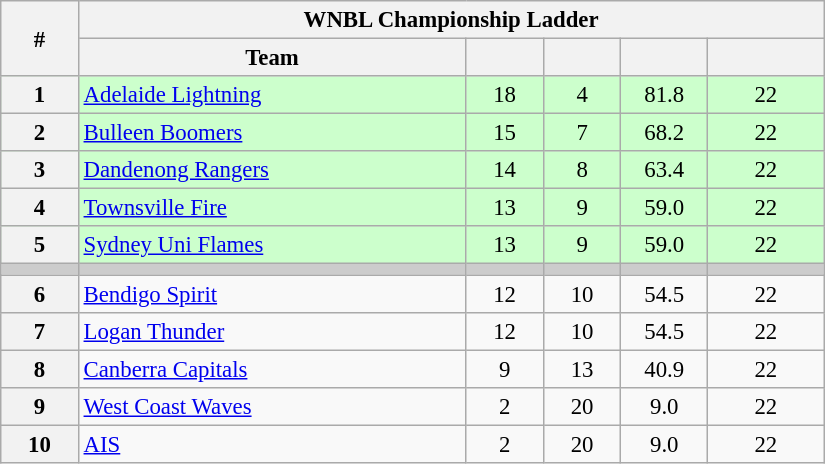<table class="wikitable" width="43.5%" style="font-size:95%; text-align:center">
<tr>
<th width="5%" rowspan=2>#</th>
<th colspan="6" align="center"><strong>WNBL Championship Ladder</strong></th>
</tr>
<tr>
<th width="25%">Team</th>
<th width="5%"></th>
<th width="5%"></th>
<th width="5%"></th>
<th width="7.5%"></th>
</tr>
<tr style="background-color:#CCFFCC">
<th>1</th>
<td style="text-align:left;"><a href='#'>Adelaide Lightning</a></td>
<td>18</td>
<td>4</td>
<td>81.8</td>
<td>22</td>
</tr>
<tr style="background-color:#CCFFCC">
<th>2</th>
<td style="text-align:left;"><a href='#'>Bulleen Boomers</a></td>
<td>15</td>
<td>7</td>
<td>68.2</td>
<td>22</td>
</tr>
<tr style="background-color:#CCFFCC">
<th>3</th>
<td style="text-align:left;"><a href='#'>Dandenong Rangers</a></td>
<td>14</td>
<td>8</td>
<td>63.4</td>
<td>22</td>
</tr>
<tr style="background-color:#CCFFCC">
<th>4</th>
<td style="text-align:left;"><a href='#'>Townsville Fire</a></td>
<td>13</td>
<td>9</td>
<td>59.0</td>
<td>22</td>
</tr>
<tr style="background-color:#CCFFCC">
<th>5</th>
<td style="text-align:left;"><a href='#'>Sydney Uni Flames</a></td>
<td>13</td>
<td>9</td>
<td>59.0</td>
<td>22</td>
</tr>
<tr style="background-color:#cccccc;">
<td></td>
<td></td>
<td></td>
<td></td>
<td></td>
<td></td>
</tr>
<tr>
<th>6</th>
<td style="text-align:left;"><a href='#'>Bendigo Spirit</a></td>
<td>12</td>
<td>10</td>
<td>54.5</td>
<td>22</td>
</tr>
<tr>
<th>7</th>
<td style="text-align:left;"><a href='#'>Logan Thunder</a></td>
<td>12</td>
<td>10</td>
<td>54.5</td>
<td>22</td>
</tr>
<tr>
<th>8</th>
<td style="text-align:left;"><a href='#'>Canberra Capitals</a></td>
<td>9</td>
<td>13</td>
<td>40.9</td>
<td>22</td>
</tr>
<tr>
<th>9</th>
<td style="text-align:left;"><a href='#'>West Coast Waves</a></td>
<td>2</td>
<td>20</td>
<td>9.0</td>
<td>22</td>
</tr>
<tr>
<th>10</th>
<td style="text-align:left;"><a href='#'>AIS</a></td>
<td>2</td>
<td>20</td>
<td>9.0</td>
<td>22</td>
</tr>
</table>
